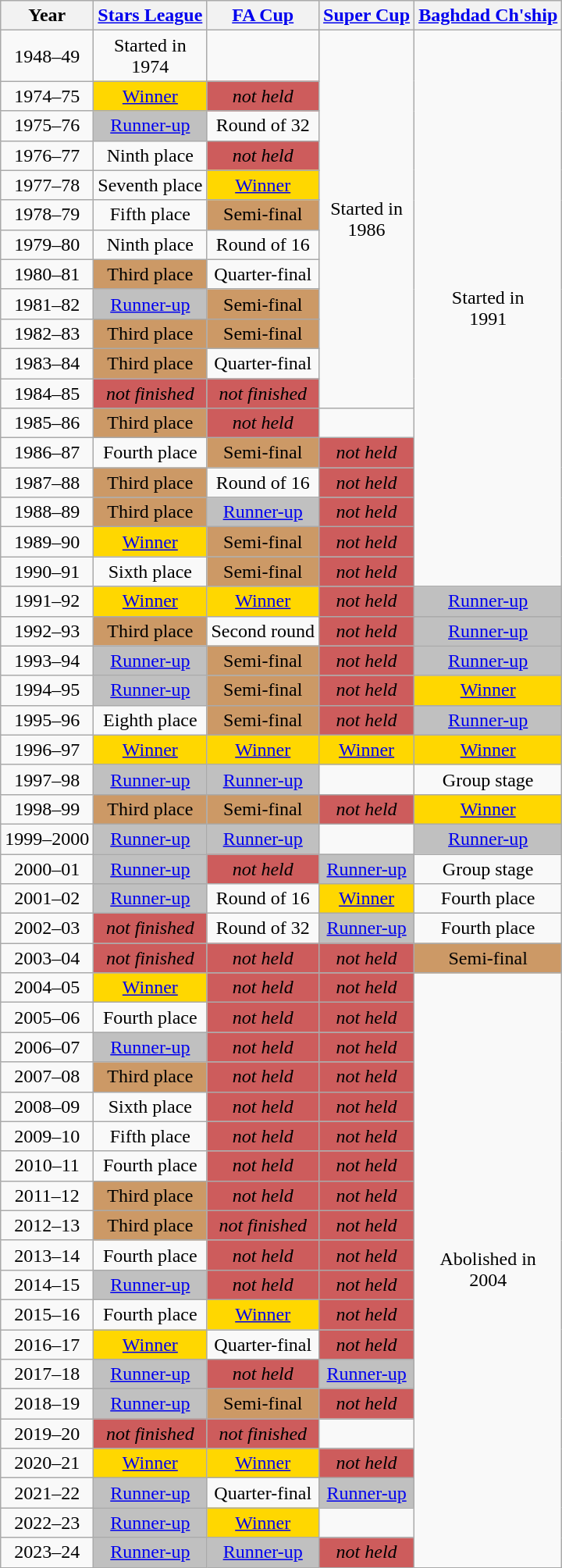<table class="wikitable collapsible collapsed" style="text-align: center;">
<tr>
<th>Year</th>
<th><a href='#'>Stars League</a></th>
<th><a href='#'>FA Cup</a></th>
<th><a href='#'>Super Cup</a></th>
<th><a href='#'>Baghdad Ch'ship</a></th>
</tr>
<tr>
<td>1948–49</td>
<td rowspan=1>Started in<br>1974</td>
<td></td>
<td rowspan=12>Started in<br>1986</td>
<td rowspan=18>Started in<br>1991</td>
</tr>
<tr>
<td>1974–75</td>
<td bgcolor=gold><a href='#'>Winner</a></td>
<td bgcolor="#cd5c5c"><em>not held</em></td>
</tr>
<tr>
<td>1975–76</td>
<td bgcolor=silver><a href='#'>Runner-up</a></td>
<td>Round of 32</td>
</tr>
<tr>
<td>1976–77</td>
<td>Ninth place</td>
<td bgcolor="#cd5c5c"><em>not held</em></td>
</tr>
<tr>
<td>1977–78</td>
<td>Seventh place</td>
<td bgcolor=gold><a href='#'>Winner</a></td>
</tr>
<tr>
<td>1978–79</td>
<td>Fifth place</td>
<td bgcolor="#cc9966">Semi-final</td>
</tr>
<tr>
<td>1979–80</td>
<td>Ninth place</td>
<td>Round of 16</td>
</tr>
<tr>
<td>1980–81</td>
<td bgcolor="#cc9966">Third place</td>
<td>Quarter-final</td>
</tr>
<tr>
<td>1981–82</td>
<td bgcolor=silver><a href='#'>Runner-up</a></td>
<td bgcolor="#cc9966">Semi-final</td>
</tr>
<tr>
<td>1982–83</td>
<td bgcolor="#cc9966">Third place</td>
<td bgcolor="#cc9966">Semi-final</td>
</tr>
<tr>
<td>1983–84</td>
<td bgcolor="#cc9966">Third place</td>
<td>Quarter-final</td>
</tr>
<tr>
<td>1984–85</td>
<td bgcolor="#cd5c5c"><em>not finished</em></td>
<td bgcolor="#cd5c5c"><em>not finished</em></td>
</tr>
<tr>
<td>1985–86</td>
<td bgcolor="#cc9966">Third place</td>
<td bgcolor="#cd5c5c"><em>not held</em></td>
<td></td>
</tr>
<tr>
<td>1986–87</td>
<td>Fourth place</td>
<td bgcolor="#cc9966">Semi-final</td>
<td bgcolor="#cd5c5c"><em>not held</em></td>
</tr>
<tr>
<td>1987–88</td>
<td bgcolor="#cc9966">Third place</td>
<td>Round of 16</td>
<td bgcolor="#cd5c5c"><em>not held</em></td>
</tr>
<tr>
<td>1988–89</td>
<td bgcolor="#cc9966">Third place</td>
<td bgcolor=silver><a href='#'>Runner-up</a></td>
<td bgcolor="#cd5c5c"><em>not held</em></td>
</tr>
<tr>
<td>1989–90</td>
<td bgcolor=gold><a href='#'>Winner</a></td>
<td bgcolor="#cc9966">Semi-final</td>
<td bgcolor="#cd5c5c"><em>not held</em></td>
</tr>
<tr>
<td>1990–91</td>
<td>Sixth place</td>
<td bgcolor="#cc9966">Semi-final</td>
<td bgcolor="#cd5c5c"><em>not held</em></td>
</tr>
<tr>
<td>1991–92</td>
<td bgcolor=gold><a href='#'>Winner</a></td>
<td bgcolor=gold><a href='#'>Winner</a></td>
<td bgcolor="#cd5c5c"><em>not held</em></td>
<td bgcolor=silver><a href='#'>Runner-up</a></td>
</tr>
<tr>
<td>1992–93</td>
<td bgcolor="#cc9966">Third place</td>
<td>Second round</td>
<td bgcolor="#cd5c5c"><em>not held</em></td>
<td bgcolor=silver><a href='#'>Runner-up</a></td>
</tr>
<tr>
<td>1993–94</td>
<td bgcolor=silver><a href='#'>Runner-up</a></td>
<td bgcolor="#cc9966">Semi-final</td>
<td bgcolor="#cd5c5c"><em>not held</em></td>
<td bgcolor=silver><a href='#'>Runner-up</a></td>
</tr>
<tr>
<td>1994–95</td>
<td bgcolor=silver><a href='#'>Runner-up</a></td>
<td bgcolor="#cc9966">Semi-final</td>
<td bgcolor="#cd5c5c"><em>not held</em></td>
<td bgcolor=gold><a href='#'>Winner</a></td>
</tr>
<tr>
<td>1995–96</td>
<td>Eighth place</td>
<td bgcolor="#cc9966">Semi-final</td>
<td bgcolor="#cd5c5c"><em>not held</em></td>
<td bgcolor=silver><a href='#'>Runner-up</a></td>
</tr>
<tr>
<td>1996–97</td>
<td bgcolor=gold><a href='#'>Winner</a></td>
<td bgcolor=gold><a href='#'>Winner</a></td>
<td bgcolor=gold><a href='#'>Winner</a></td>
<td bgcolor=gold><a href='#'>Winner</a></td>
</tr>
<tr>
<td>1997–98</td>
<td bgcolor=silver><a href='#'>Runner-up</a></td>
<td bgcolor=silver><a href='#'>Runner-up</a></td>
<td></td>
<td>Group stage</td>
</tr>
<tr>
<td>1998–99</td>
<td bgcolor="#cc9966">Third place</td>
<td bgcolor="#cc9966">Semi-final</td>
<td bgcolor="#cd5c5c"><em>not held</em></td>
<td bgcolor=gold><a href='#'>Winner</a></td>
</tr>
<tr>
<td>1999–2000</td>
<td bgcolor=silver><a href='#'>Runner-up</a></td>
<td bgcolor=silver><a href='#'>Runner-up</a></td>
<td></td>
<td bgcolor=silver><a href='#'>Runner-up</a></td>
</tr>
<tr>
<td>2000–01</td>
<td bgcolor=silver><a href='#'>Runner-up</a></td>
<td bgcolor="#cd5c5c"><em>not held</em></td>
<td bgcolor=silver><a href='#'>Runner-up</a></td>
<td>Group stage</td>
</tr>
<tr>
<td>2001–02</td>
<td bgcolor=silver><a href='#'>Runner-up</a></td>
<td>Round of 16</td>
<td bgcolor=gold><a href='#'>Winner</a></td>
<td>Fourth place</td>
</tr>
<tr>
<td>2002–03</td>
<td bgcolor="#cd5c5c"><em>not finished</em></td>
<td>Round of 32</td>
<td bgcolor=silver><a href='#'>Runner-up</a></td>
<td>Fourth place</td>
</tr>
<tr>
<td>2003–04</td>
<td bgcolor="#cd5c5c"><em>not finished</em></td>
<td bgcolor="#cd5c5c"><em>not held</em></td>
<td bgcolor="#cd5c5c"><em>not held</em></td>
<td bgcolor="#cc9966">Semi-final</td>
</tr>
<tr>
<td>2004–05</td>
<td bgcolor=gold><a href='#'>Winner</a></td>
<td bgcolor="#cd5c5c"><em>not held</em></td>
<td bgcolor="#cd5c5c"><em>not held</em></td>
<td rowspan=20>Abolished in<br>2004</td>
</tr>
<tr>
<td>2005–06</td>
<td>Fourth place</td>
<td bgcolor="#cd5c5c"><em>not held</em></td>
<td bgcolor="#cd5c5c"><em>not held</em></td>
</tr>
<tr>
<td>2006–07</td>
<td bgcolor=silver><a href='#'>Runner-up</a></td>
<td bgcolor="#cd5c5c"><em>not held</em></td>
<td bgcolor="#cd5c5c"><em>not held</em></td>
</tr>
<tr>
<td>2007–08</td>
<td bgcolor="#cc9966">Third place</td>
<td bgcolor="#cd5c5c"><em>not held</em></td>
<td bgcolor="#cd5c5c"><em>not held</em></td>
</tr>
<tr>
<td>2008–09</td>
<td>Sixth place</td>
<td bgcolor="#cd5c5c"><em>not held</em></td>
<td bgcolor="#cd5c5c"><em>not held</em></td>
</tr>
<tr>
<td>2009–10</td>
<td>Fifth place</td>
<td bgcolor="#cd5c5c"><em>not held</em></td>
<td bgcolor="#cd5c5c"><em>not held</em></td>
</tr>
<tr>
<td>2010–11</td>
<td>Fourth place</td>
<td bgcolor="#cd5c5c"><em>not held</em></td>
<td bgcolor="#cd5c5c"><em>not held</em></td>
</tr>
<tr>
<td>2011–12</td>
<td bgcolor="#cc9966">Third place</td>
<td bgcolor="#cd5c5c"><em>not held</em></td>
<td bgcolor="#cd5c5c"><em>not held</em></td>
</tr>
<tr>
<td>2012–13</td>
<td bgcolor="#cc9966">Third place</td>
<td bgcolor="#cd5c5c"><em>not finished</em></td>
<td bgcolor="#cd5c5c"><em>not held</em></td>
</tr>
<tr>
<td>2013–14</td>
<td>Fourth place</td>
<td bgcolor="#cd5c5c"><em>not held</em></td>
<td bgcolor="#cd5c5c"><em>not held</em></td>
</tr>
<tr>
<td>2014–15</td>
<td bgcolor=silver><a href='#'>Runner-up</a></td>
<td bgcolor="#cd5c5c"><em>not held</em></td>
<td bgcolor="#cd5c5c"><em>not held</em></td>
</tr>
<tr>
<td>2015–16</td>
<td>Fourth place</td>
<td bgcolor=gold><a href='#'>Winner</a></td>
<td bgcolor="#cd5c5c"><em>not held</em></td>
</tr>
<tr>
<td>2016–17</td>
<td bgcolor=gold><a href='#'>Winner</a></td>
<td>Quarter-final</td>
<td bgcolor="#cd5c5c"><em>not held</em></td>
</tr>
<tr>
<td>2017–18</td>
<td bgcolor=silver><a href='#'>Runner-up</a></td>
<td bgcolor="#cd5c5c"><em>not held</em></td>
<td bgcolor=silver><a href='#'>Runner-up</a></td>
</tr>
<tr>
<td>2018–19</td>
<td bgcolor=silver><a href='#'>Runner-up</a></td>
<td bgcolor="#cc9966">Semi-final</td>
<td bgcolor="#cd5c5c"><em>not held</em></td>
</tr>
<tr>
<td>2019–20</td>
<td bgcolor="#cd5c5c"><em>not finished</em></td>
<td bgcolor="#cd5c5c"><em>not finished</em></td>
<td></td>
</tr>
<tr>
<td>2020–21</td>
<td bgcolor=gold><a href='#'>Winner</a></td>
<td bgcolor=gold><a href='#'>Winner</a></td>
<td bgcolor="#cd5c5c"><em>not held</em></td>
</tr>
<tr>
<td>2021–22</td>
<td bgcolor=silver><a href='#'>Runner-up</a></td>
<td>Quarter-final</td>
<td bgcolor=silver><a href='#'>Runner-up</a></td>
</tr>
<tr>
<td>2022–23</td>
<td bgcolor=silver><a href='#'>Runner-up</a></td>
<td bgcolor=gold><a href='#'>Winner</a></td>
<td></td>
</tr>
<tr>
<td>2023–24</td>
<td bgcolor=silver><a href='#'>Runner-up</a></td>
<td bgcolor=silver><a href='#'>Runner-up</a></td>
<td bgcolor="#cd5c5c"><em>not held</em></td>
</tr>
</table>
